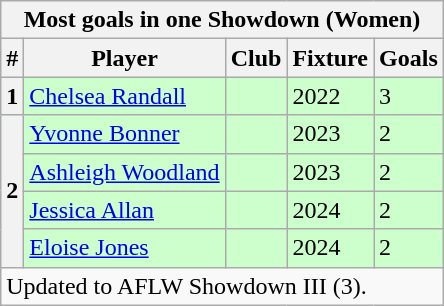<table class="wikitable">
<tr>
<th colspan="5">Most goals in one Showdown (Women)</th>
</tr>
<tr>
<th>#</th>
<th>Player</th>
<th>Club</th>
<th>Fixture</th>
<th>Goals</th>
</tr>
<tr style="background:#cfc;"|>
<th rowspan="1">1</th>
<td><a href='#'>Chelsea Randall</a></td>
<td></td>
<td>2022</td>
<td>3</td>
</tr>
<tr style="background:#cfc;">
<th rowspan="4">2</th>
<td><a href='#'>Yvonne Bonner</a></td>
<td></td>
<td>2023</td>
<td>2</td>
</tr>
<tr style="background:#cfc;">
<td><a href='#'>Ashleigh Woodland</a></td>
<td></td>
<td>2023</td>
<td>2</td>
</tr>
<tr style="background:#cfc;">
<td><a href='#'>Jessica Allan</a></td>
<td></td>
<td>2024</td>
<td>2</td>
</tr>
<tr style="background:#cfc;">
<td><a href='#'>Eloise Jones</a></td>
<td></td>
<td>2024</td>
<td>2</td>
</tr>
<tr>
<td colspan="5">Updated to AFLW Showdown III (3).</td>
</tr>
</table>
